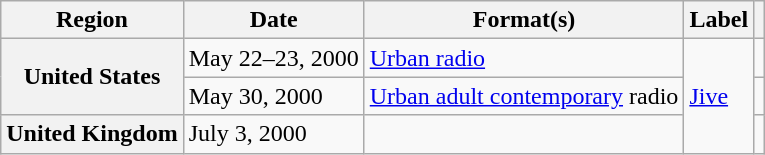<table class="wikitable plainrowheaders">
<tr>
<th>Region</th>
<th>Date</th>
<th>Format(s)</th>
<th>Label</th>
<th></th>
</tr>
<tr>
<th scope="row" rowspan="2">United States</th>
<td>May 22–23, 2000</td>
<td><a href='#'>Urban radio</a></td>
<td rowspan="3"><a href='#'>Jive</a></td>
<td></td>
</tr>
<tr>
<td>May 30, 2000</td>
<td><a href='#'>Urban adult contemporary</a> radio</td>
<td></td>
</tr>
<tr>
<th scope="row">United Kingdom</th>
<td>July 3, 2000</td>
<td></td>
<td></td>
</tr>
</table>
